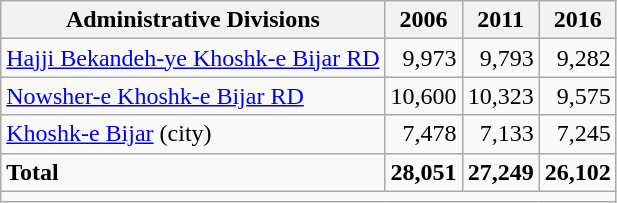<table class="wikitable">
<tr>
<th>Administrative Divisions</th>
<th>2006</th>
<th>2011</th>
<th>2016</th>
</tr>
<tr>
<td><a href='#'>Hajji Bekandeh-ye Khoshk-e Bijar RD</a></td>
<td style="text-align: right;">9,973</td>
<td style="text-align: right;">9,793</td>
<td style="text-align: right;">9,282</td>
</tr>
<tr>
<td><a href='#'>Nowsher-e Khoshk-e Bijar RD</a></td>
<td style="text-align: right;">10,600</td>
<td style="text-align: right;">10,323</td>
<td style="text-align: right;">9,575</td>
</tr>
<tr>
<td><a href='#'>Khoshk-e Bijar</a> (city)</td>
<td style="text-align: right;">7,478</td>
<td style="text-align: right;">7,133</td>
<td style="text-align: right;">7,245</td>
</tr>
<tr>
<td><strong>Total</strong></td>
<td style="text-align: right;"><strong>28,051</strong></td>
<td style="text-align: right;"><strong>27,249</strong></td>
<td style="text-align: right;"><strong>26,102</strong></td>
</tr>
<tr>
<td colspan=4></td>
</tr>
</table>
